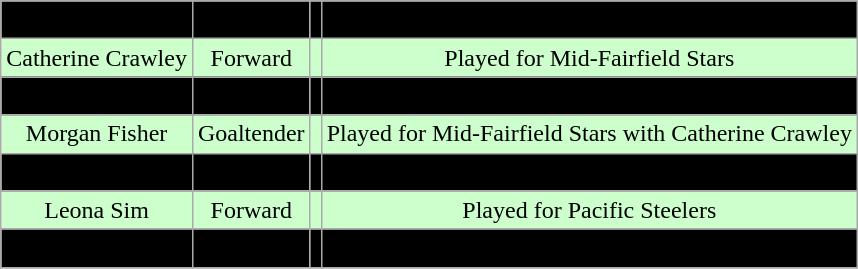<table class="wikitable">
<tr align="center" bgcolor=" ">
<td>Briana Colangelo</td>
<td>Forward</td>
<td></td>
<td>Teammate of Emily Reid on Whitby Jr. Wolves</td>
</tr>
<tr align="center" bgcolor="#ccffcc">
<td>Catherine Crawley</td>
<td>Forward</td>
<td></td>
<td>Played for Mid-Fairfield Stars</td>
</tr>
<tr align="center" bgcolor=" ">
<td>Erica D'Ericco</td>
<td>Forward</td>
<td></td>
<td>Captain for the Northern Cyclones</td>
</tr>
<tr align="center" bgcolor="#ccffcc">
<td>Morgan Fisher</td>
<td>Goaltender</td>
<td></td>
<td>Played for Mid-Fairfield Stars with Catherine Crawley</td>
</tr>
<tr align="center" bgcolor=" ">
<td>Emily Reid</td>
<td>Defender</td>
<td></td>
<td>Named to Team Ontario Blue</td>
</tr>
<tr align="center" bgcolor="#ccffcc">
<td>Leona Sim</td>
<td>Forward</td>
<td></td>
<td>Played for Pacific Steelers</td>
</tr>
<tr align="center" bgcolor=" ">
<td>Tristyn Svetek</td>
<td>Defender</td>
<td></td>
<td>Member of the Nepean Jr. Wildcats</td>
</tr>
<tr align="center" bgcolor=" ">
</tr>
</table>
